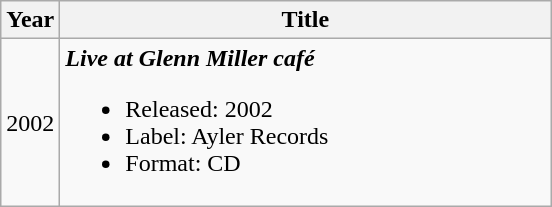<table class="wikitable">
<tr>
<th>Year</th>
<th style="width:225px;">Title</th>
</tr>
<tr>
<td>2002</td>
<td style="width:20em"><strong><em>Live at Glenn Miller café</em></strong><br><ul><li>Released: 2002</li><li>Label: Ayler Records </li><li>Format: CD</li></ul></td>
</tr>
</table>
